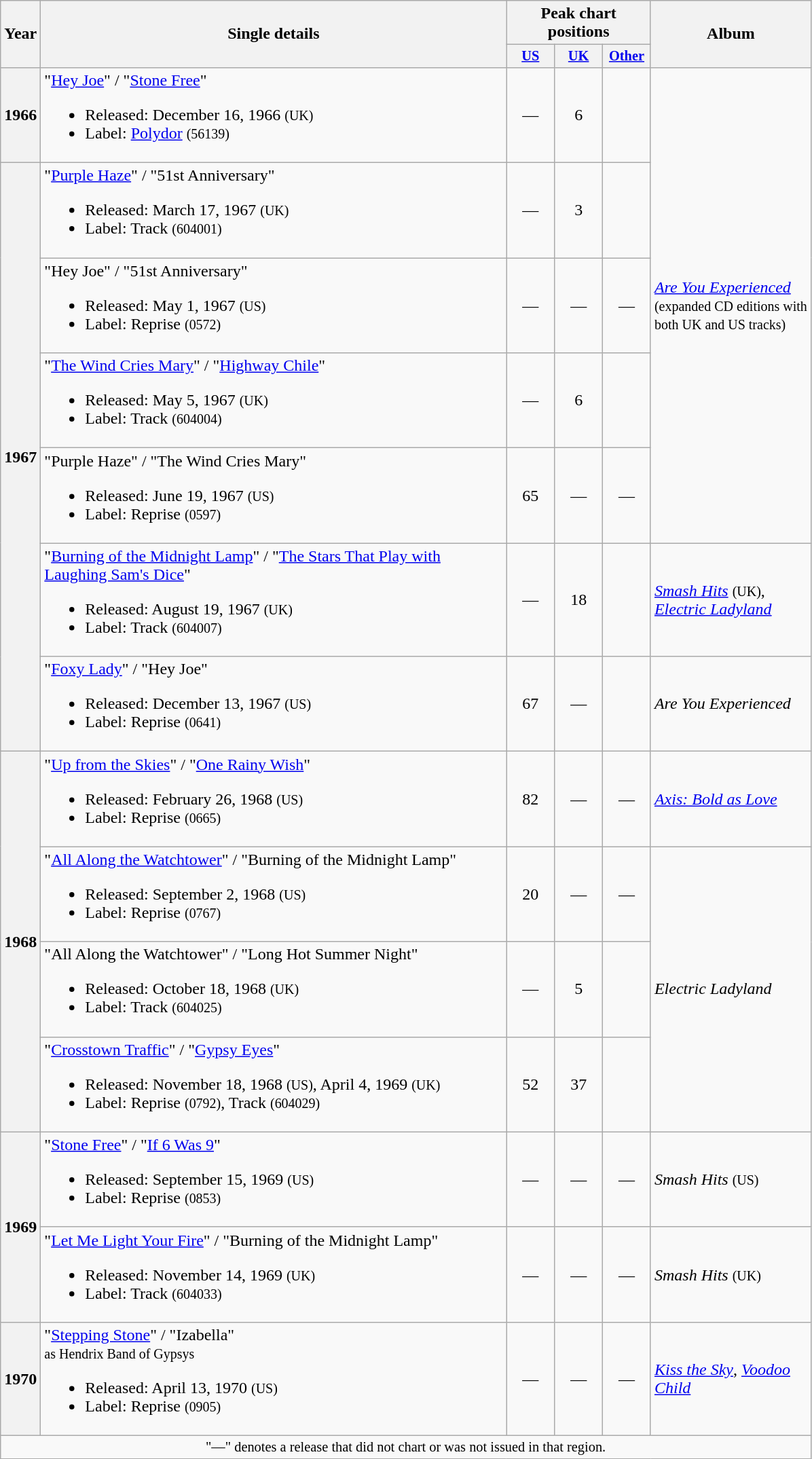<table class="wikitable">
<tr>
<th width="30" rowspan="2">Year</th>
<th width="450" rowspan="2">Single details</th>
<th width="70" colspan="3">Peak chart positions</th>
<th width="150" rowspan="2">Album</th>
</tr>
<tr>
<th style="width:3em;font-size:85%"><a href='#'>US</a><br></th>
<th style="width:3em;font-size:85%"><a href='#'>UK</a><br></th>
<th style="width:3em;font-size:85%"><a href='#'>Other</a><br></th>
</tr>
<tr>
<th scope="row">1966</th>
<td>"<a href='#'>Hey Joe</a>" / "<a href='#'>Stone Free</a>"<br><ul><li>Released: December 16, 1966 <small>(UK)</small></li><li>Label: <a href='#'>Polydor</a> <small>(56139)</small></li></ul></td>
<td align="center">—</td>
<td align="center">6</td>
<td align="center"></td>
<td rowspan="5"><em><a href='#'>Are You Experienced</a></em> <small>(expanded CD editions with both UK and US tracks)</small></td>
</tr>
<tr>
<th scope="row" rowspan="6">1967</th>
<td>"<a href='#'>Purple Haze</a>" / "51st Anniversary"<br><ul><li>Released: March 17, 1967 <small>(UK)</small></li><li>Label: Track <small>(604001)</small></li></ul></td>
<td align="center">—</td>
<td align="center">3</td>
<td align="center"></td>
</tr>
<tr>
<td>"Hey Joe" / "51st Anniversary"<br><ul><li>Released: May 1, 1967 <small>(US)</small></li><li>Label: Reprise <small>(0572)</small></li></ul></td>
<td align="center">—</td>
<td align="center">—</td>
<td align="center">—</td>
</tr>
<tr>
<td>"<a href='#'>The Wind Cries Mary</a>" / "<a href='#'>Highway Chile</a>"<br><ul><li>Released: May 5, 1967 <small>(UK)</small></li><li>Label: Track <small>(604004)</small></li></ul></td>
<td align="center">—</td>
<td align="center">6</td>
<td align="center"></td>
</tr>
<tr>
<td>"Purple Haze" / "The Wind Cries Mary"<br><ul><li>Released: June 19, 1967 <small>(US)</small></li><li>Label: Reprise <small>(0597)</small></li></ul></td>
<td align="center">65</td>
<td align="center">—</td>
<td align="center">—</td>
</tr>
<tr>
<td>"<a href='#'>Burning of the Midnight Lamp</a>" / "<a href='#'>The Stars That Play with Laughing Sam's Dice</a>"<br><ul><li>Released: August 19, 1967 <small>(UK)</small></li><li>Label: Track <small>(604007)</small></li></ul></td>
<td align="center">—</td>
<td align="center">18</td>
<td align="center"></td>
<td><em><a href='#'>Smash Hits</a></em> <small>(UK)</small>, <em><a href='#'>Electric Ladyland</a></em><br></td>
</tr>
<tr>
<td>"<a href='#'>Foxy Lady</a>" / "Hey Joe"<br><ul><li>Released: December 13, 1967 <small>(US)</small></li><li>Label: Reprise <small>(0641)</small></li></ul></td>
<td align="center">67</td>
<td align="center">—</td>
<td align="center"></td>
<td><em>Are You Experienced</em></td>
</tr>
<tr>
<th scope="row" rowspan="4">1968</th>
<td>"<a href='#'>Up from the Skies</a>" / "<a href='#'>One Rainy Wish</a>"<br><ul><li>Released: February 26, 1968 <small>(US)</small></li><li>Label: Reprise <small>(0665)</small></li></ul></td>
<td align="center">82</td>
<td align="center">—</td>
<td align="center">—</td>
<td><em><a href='#'>Axis: Bold as Love</a></em></td>
</tr>
<tr>
<td>"<a href='#'>All Along the Watchtower</a>" / "Burning of the Midnight Lamp"<br><ul><li>Released: September 2, 1968 <small>(US)</small></li><li>Label: Reprise <small>(0767)</small></li></ul></td>
<td align="center">20</td>
<td align="center">—</td>
<td align="center">—</td>
<td rowspan="3"><em>Electric Ladyland</em></td>
</tr>
<tr>
<td>"All Along the Watchtower" / "Long Hot Summer Night"<br><ul><li>Released: October 18, 1968 <small>(UK)</small></li><li>Label: Track <small>(604025)</small></li></ul></td>
<td align="center">—</td>
<td align="center">5</td>
<td align="center"></td>
</tr>
<tr>
<td>"<a href='#'>Crosstown Traffic</a>" / "<a href='#'>Gypsy Eyes</a>"<br><ul><li>Released: November 18, 1968 <small>(US)</small>, April 4, 1969 <small>(UK)</small></li><li>Label: Reprise <small>(0792)</small>, Track <small>(604029)</small></li></ul></td>
<td align="center">52</td>
<td align="center">37</td>
<td align="center"></td>
</tr>
<tr>
<th scope="row" rowspan="2">1969</th>
<td>"<a href='#'>Stone Free</a>" / "<a href='#'>If 6 Was 9</a>"<br><ul><li>Released: September 15, 1969 <small>(US)</small></li><li>Label: Reprise <small>(0853)</small></li></ul></td>
<td align="center">—</td>
<td align="center">—</td>
<td align="center">—</td>
<td rowspan="1"><em>Smash Hits</em> <small>(US)</small></td>
</tr>
<tr>
<td>"<a href='#'>Let Me Light Your Fire</a>" / "Burning of the Midnight Lamp"<br><ul><li>Released: November 14, 1969 <small>(UK)</small></li><li>Label: Track <small>(604033)</small></li></ul></td>
<td align="center">—</td>
<td align="center">—</td>
<td align="center">—</td>
<td rowspan="1"><em>Smash Hits</em> <small>(UK)</small></td>
</tr>
<tr>
<th scope="row">1970</th>
<td>"<a href='#'>Stepping Stone</a>" / "Izabella"<br><small>as Hendrix Band of Gypsys</small><br><ul><li>Released: April 13, 1970 <small>(US)</small></li><li>Label: Reprise <small>(0905)</small></li></ul></td>
<td align="center">—</td>
<td align="center">—</td>
<td align="center">—</td>
<td><em><a href='#'>Kiss the Sky</a></em>, <em><a href='#'>Voodoo Child</a></em><br></td>
</tr>
<tr>
<td align="center" colspan="8" style="font-size:85%">"—" denotes a release that did not chart or was not issued in that region.</td>
</tr>
</table>
